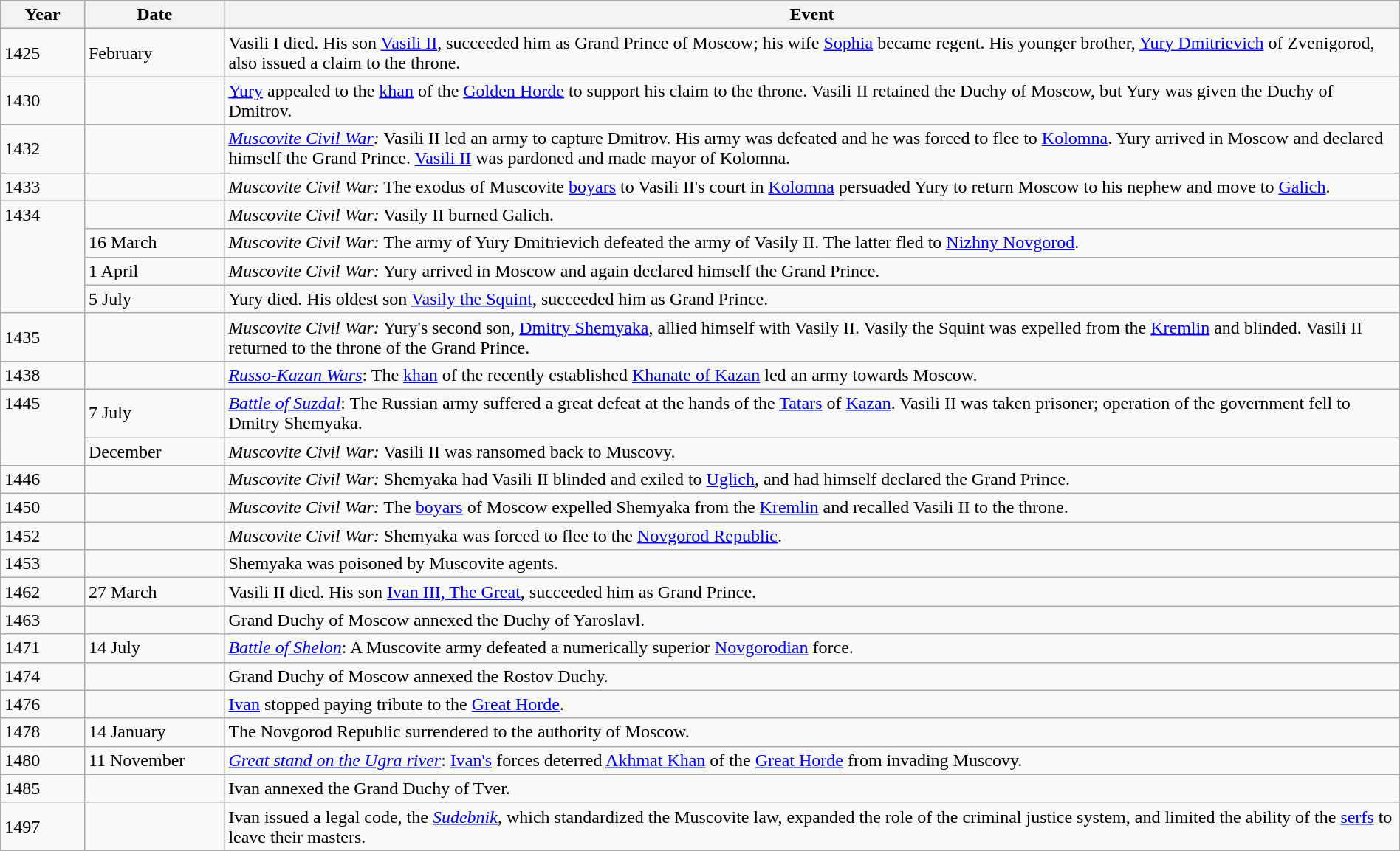<table class="wikitable" width="100%">
<tr>
<th style="width:6%">Year</th>
<th style="width:10%">Date</th>
<th>Event</th>
</tr>
<tr>
<td>1425</td>
<td>February</td>
<td>Vasili I died. His son <a href='#'>Vasili II</a>, succeeded him as Grand Prince of Moscow; his wife <a href='#'>Sophia</a> became regent. His younger brother, <a href='#'>Yury Dmitrievich</a> of Zvenigorod, also issued a claim to the throne.</td>
</tr>
<tr>
<td>1430</td>
<td></td>
<td><a href='#'>Yury</a> appealed to the <a href='#'>khan</a> of the <a href='#'>Golden Horde</a> to support his claim to the throne. Vasili II retained the Duchy of Moscow, but Yury was given the Duchy of Dmitrov.</td>
</tr>
<tr>
<td>1432</td>
<td></td>
<td><em><a href='#'>Muscovite Civil War</a>:</em> Vasili II led an army to capture Dmitrov. His army was defeated and he was forced to flee to <a href='#'>Kolomna</a>. Yury arrived in Moscow and declared himself the Grand Prince. <a href='#'>Vasili II</a> was pardoned and made mayor of Kolomna.</td>
</tr>
<tr>
<td>1433</td>
<td></td>
<td><em>Muscovite Civil War:</em> The exodus of Muscovite <a href='#'>boyars</a> to Vasili II's court in <a href='#'>Kolomna</a> persuaded Yury to return Moscow to his nephew and move to <a href='#'>Galich</a>.</td>
</tr>
<tr>
<td rowspan="4" valign="top">1434</td>
<td></td>
<td><em>Muscovite Civil War:</em> Vasily II burned Galich.</td>
</tr>
<tr>
<td>16 March</td>
<td><em>Muscovite Civil War:</em> The army of Yury Dmitrievich defeated the army of Vasily II. The latter fled to <a href='#'>Nizhny Novgorod</a>.</td>
</tr>
<tr>
<td>1 April</td>
<td><em>Muscovite Civil War:</em> Yury arrived in Moscow and again declared himself the Grand Prince.</td>
</tr>
<tr>
<td>5 July</td>
<td>Yury died. His oldest son <a href='#'>Vasily the Squint</a>, succeeded him as Grand Prince.</td>
</tr>
<tr>
<td>1435</td>
<td></td>
<td><em>Muscovite Civil War:</em> Yury's second son, <a href='#'>Dmitry Shemyaka</a>, allied himself with Vasily II. Vasily the Squint was expelled from the <a href='#'>Kremlin</a> and blinded. Vasili II returned to the throne of the Grand Prince.</td>
</tr>
<tr>
<td>1438</td>
<td></td>
<td><em><a href='#'>Russo-Kazan Wars</a></em>: The <a href='#'>khan</a> of the recently established <a href='#'>Khanate of Kazan</a> led an army towards Moscow.</td>
</tr>
<tr>
<td rowspan="2" valign="top">1445</td>
<td>7 July</td>
<td><em><a href='#'>Battle of Suzdal</a></em>: The Russian army suffered a great defeat at the hands of the <a href='#'>Tatars</a> of <a href='#'>Kazan</a>. Vasili II was taken prisoner; operation of the government fell to Dmitry Shemyaka.</td>
</tr>
<tr>
<td>December</td>
<td><em>Muscovite Civil War:</em> Vasili II was ransomed back to Muscovy.</td>
</tr>
<tr>
<td>1446</td>
<td></td>
<td><em>Muscovite Civil War:</em> Shemyaka had Vasili II blinded and exiled to <a href='#'>Uglich</a>, and had himself declared the Grand Prince.</td>
</tr>
<tr>
<td>1450</td>
<td></td>
<td><em>Muscovite Civil War:</em> The <a href='#'>boyars</a> of Moscow expelled Shemyaka from the <a href='#'>Kremlin</a> and recalled Vasili II to the throne.</td>
</tr>
<tr>
<td>1452</td>
<td></td>
<td><em>Muscovite Civil War:</em> Shemyaka was forced to flee to the <a href='#'>Novgorod Republic</a>.</td>
</tr>
<tr>
<td>1453</td>
<td></td>
<td>Shemyaka was poisoned by Muscovite agents.</td>
</tr>
<tr>
<td>1462</td>
<td>27 March</td>
<td>Vasili II died. His son <a href='#'>Ivan III, The Great</a>, succeeded him as Grand Prince.</td>
</tr>
<tr>
<td>1463</td>
<td></td>
<td>Grand Duchy of Moscow annexed the Duchy of Yaroslavl.</td>
</tr>
<tr>
<td>1471</td>
<td>14 July</td>
<td><em><a href='#'>Battle of Shelon</a></em>: A Muscovite army defeated a numerically superior <a href='#'>Novgorodian</a> force.</td>
</tr>
<tr>
<td>1474</td>
<td></td>
<td>Grand Duchy of Moscow annexed the Rostov Duchy.</td>
</tr>
<tr>
<td>1476</td>
<td></td>
<td><a href='#'>Ivan</a> stopped paying tribute to the <a href='#'>Great Horde</a>.</td>
</tr>
<tr>
<td>1478</td>
<td>14 January</td>
<td>The Novgorod Republic surrendered to the authority of Moscow.</td>
</tr>
<tr>
<td>1480</td>
<td>11 November</td>
<td><em><a href='#'>Great stand on the Ugra river</a></em>: <a href='#'>Ivan's</a> forces deterred <a href='#'>Akhmat Khan</a> of the <a href='#'>Great Horde</a> from invading Muscovy.</td>
</tr>
<tr>
<td>1485</td>
<td></td>
<td>Ivan annexed the Grand Duchy of Tver.</td>
</tr>
<tr>
<td>1497</td>
<td></td>
<td>Ivan issued a legal code, the <em><a href='#'>Sudebnik</a></em>, which standardized the Muscovite law, expanded the role of the criminal justice system, and limited the ability of the <a href='#'>serfs</a> to leave their masters.</td>
</tr>
</table>
